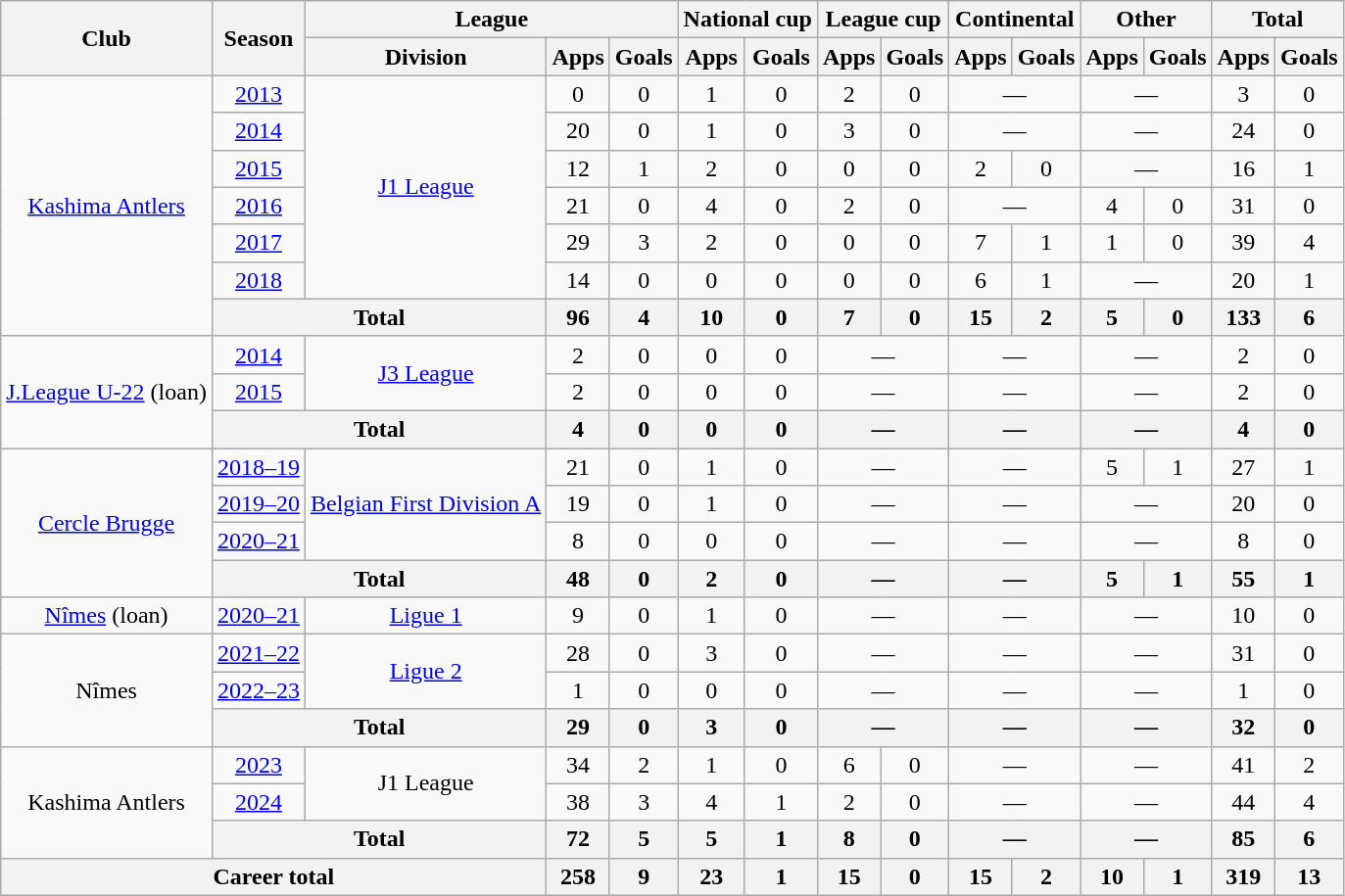<table class=wikitable style=text-align:center>
<tr>
<th rowspan="2">Club</th>
<th rowspan="2">Season</th>
<th colspan="3">League</th>
<th colspan="2">National cup</th>
<th colspan="2">League cup</th>
<th colspan="2">Continental</th>
<th colspan="2">Other</th>
<th colspan="2">Total</th>
</tr>
<tr>
<th>Division</th>
<th>Apps</th>
<th>Goals</th>
<th>Apps</th>
<th>Goals</th>
<th>Apps</th>
<th>Goals</th>
<th>Apps</th>
<th>Goals</th>
<th>Apps</th>
<th>Goals</th>
<th>Apps</th>
<th>Goals</th>
</tr>
<tr>
<td rowspan="7"><a href='#'>Kashima Antlers</a></td>
<td><a href='#'>2013</a></td>
<td rowspan="6"><a href='#'>J1 League</a></td>
<td>0</td>
<td>0</td>
<td>1</td>
<td>0</td>
<td>2</td>
<td>0</td>
<td colspan="2">—</td>
<td colspan="2">—</td>
<td>3</td>
<td>0</td>
</tr>
<tr>
<td><a href='#'>2014</a></td>
<td>20</td>
<td>0</td>
<td>1</td>
<td>0</td>
<td>3</td>
<td>0</td>
<td colspan="2">—</td>
<td colspan="2">—</td>
<td>24</td>
<td>0</td>
</tr>
<tr>
<td><a href='#'>2015</a></td>
<td>12</td>
<td>1</td>
<td>2</td>
<td>0</td>
<td>0</td>
<td>0</td>
<td>2</td>
<td>0</td>
<td colspan="2">—</td>
<td>16</td>
<td>1</td>
</tr>
<tr>
<td><a href='#'>2016</a></td>
<td>21</td>
<td>0</td>
<td>4</td>
<td>0</td>
<td>2</td>
<td>0</td>
<td colspan="2">—</td>
<td>4</td>
<td>0</td>
<td>31</td>
<td>0</td>
</tr>
<tr>
<td><a href='#'>2017</a></td>
<td>29</td>
<td>3</td>
<td>2</td>
<td>0</td>
<td>0</td>
<td>0</td>
<td>7</td>
<td>1</td>
<td>1</td>
<td>0</td>
<td>39</td>
<td>4</td>
</tr>
<tr>
<td><a href='#'>2018</a></td>
<td>14</td>
<td>0</td>
<td>0</td>
<td>0</td>
<td>0</td>
<td>0</td>
<td>6</td>
<td>1</td>
<td colspan="2">—</td>
<td>20</td>
<td>1</td>
</tr>
<tr>
<th colspan="2">Total</th>
<th>96</th>
<th>4</th>
<th>10</th>
<th>0</th>
<th>7</th>
<th>0</th>
<th>15</th>
<th>2</th>
<th>5</th>
<th>0</th>
<th>133</th>
<th>6</th>
</tr>
<tr>
<td rowspan="3"><a href='#'>J.League U-22</a> (loan)</td>
<td><a href='#'>2014</a></td>
<td rowspan="2"><a href='#'>J3 League</a></td>
<td>2</td>
<td>0</td>
<td>0</td>
<td>0</td>
<td colspan="2">—</td>
<td colspan="2">—</td>
<td colspan="2">—</td>
<td>2</td>
<td>0</td>
</tr>
<tr>
<td><a href='#'>2015</a></td>
<td>2</td>
<td>0</td>
<td>0</td>
<td>0</td>
<td colspan="2">—</td>
<td colspan="2">—</td>
<td colspan="2">—</td>
<td>2</td>
<td>0</td>
</tr>
<tr>
<th colspan="2">Total</th>
<th>4</th>
<th>0</th>
<th>0</th>
<th>0</th>
<th colspan="2">—</th>
<th colspan="2">—</th>
<th colspan="2">—</th>
<th>4</th>
<th>0</th>
</tr>
<tr>
<td rowspan="4"><a href='#'>Cercle Brugge</a></td>
<td><a href='#'>2018–19</a></td>
<td rowspan="3"><a href='#'>Belgian First Division A</a></td>
<td>21</td>
<td>0</td>
<td>1</td>
<td>0</td>
<td colspan="2">—</td>
<td colspan="2">—</td>
<td>5</td>
<td>1</td>
<td>27</td>
<td>1</td>
</tr>
<tr>
<td><a href='#'>2019–20</a></td>
<td>19</td>
<td>0</td>
<td>1</td>
<td>0</td>
<td colspan="2">—</td>
<td colspan="2">—</td>
<td colspan="2">—</td>
<td>20</td>
<td>0</td>
</tr>
<tr>
<td><a href='#'>2020–21</a></td>
<td>8</td>
<td>0</td>
<td>0</td>
<td>0</td>
<td colspan="2">—</td>
<td colspan="2">—</td>
<td colspan="2">—</td>
<td>8</td>
<td>0</td>
</tr>
<tr>
<th colspan="2">Total</th>
<th>48</th>
<th>0</th>
<th>2</th>
<th>0</th>
<th colspan="2">—</th>
<th colspan="2">—</th>
<th>5</th>
<th>1</th>
<th>55</th>
<th>1</th>
</tr>
<tr>
<td><a href='#'>Nîmes</a> (loan)</td>
<td><a href='#'>2020–21</a></td>
<td><a href='#'>Ligue 1</a></td>
<td>9</td>
<td>0</td>
<td>1</td>
<td>0</td>
<td colspan="2">—</td>
<td colspan="2">—</td>
<td colspan="2">—</td>
<td>10</td>
<td>0</td>
</tr>
<tr>
<td rowspan="3">Nîmes</td>
<td><a href='#'>2021–22</a></td>
<td rowspan="2"><a href='#'>Ligue 2</a></td>
<td>28</td>
<td>0</td>
<td>3</td>
<td>0</td>
<td colspan="2">—</td>
<td colspan="2">—</td>
<td colspan="2">—</td>
<td>31</td>
<td>0</td>
</tr>
<tr>
<td><a href='#'>2022–23</a></td>
<td>1</td>
<td>0</td>
<td>0</td>
<td>0</td>
<td colspan="2">—</td>
<td colspan="2">—</td>
<td colspan="2">—</td>
<td>1</td>
<td>0</td>
</tr>
<tr>
<th colspan="2">Total</th>
<th>29</th>
<th>0</th>
<th>3</th>
<th>0</th>
<th colspan="2">—</th>
<th colspan="2">—</th>
<th colspan="2">—</th>
<th>32</th>
<th>0</th>
</tr>
<tr>
<td rowspan="3">Kashima Antlers</td>
<td><a href='#'>2023</a></td>
<td rowspan="2">J1 League</td>
<td>34</td>
<td>2</td>
<td>1</td>
<td>0</td>
<td>6</td>
<td>0</td>
<td colspan="2">—</td>
<td colspan="2">—</td>
<td>41</td>
<td>2</td>
</tr>
<tr>
<td><a href='#'>2024</a></td>
<td>38</td>
<td>3</td>
<td>4</td>
<td>1</td>
<td>2</td>
<td>0</td>
<td colspan="2">—</td>
<td colspan="2">—</td>
<td>44</td>
<td>4</td>
</tr>
<tr>
<th colspan="2">Total</th>
<th>72</th>
<th>5</th>
<th>5</th>
<th>1</th>
<th>8</th>
<th>0</th>
<th colspan="2">—</th>
<th colspan="2">—</th>
<th>85</th>
<th>6</th>
</tr>
<tr>
<th colspan="3">Career total</th>
<th>258</th>
<th>9</th>
<th>23</th>
<th>1</th>
<th>15</th>
<th>0</th>
<th>15</th>
<th>2</th>
<th>10</th>
<th>1</th>
<th>319</th>
<th>13</th>
</tr>
</table>
